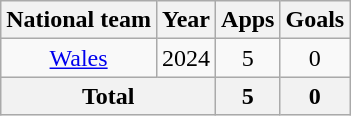<table class="wikitable" style="text-align:center">
<tr>
<th>National team</th>
<th>Year</th>
<th>Apps</th>
<th>Goals</th>
</tr>
<tr>
<td><a href='#'>Wales</a></td>
<td>2024</td>
<td>5</td>
<td>0</td>
</tr>
<tr>
<th colspan="2">Total</th>
<th>5</th>
<th>0</th>
</tr>
</table>
